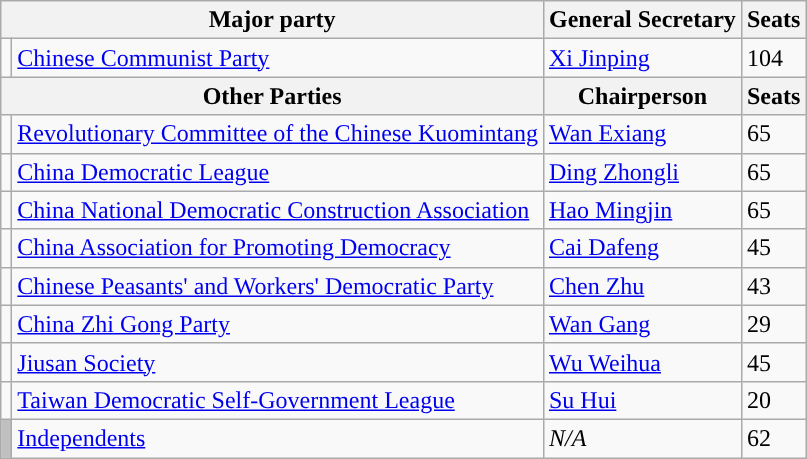<table class="wikitable">
<tr>
<th colspan="2">Major party</th>
<th>General Secretary</th>
<th>Seats</th>
</tr>
<tr>
<td style="background: "></td>
<td><a href='#'>Chinese Communist Party</a></td>
<td><a href='#'>Xi Jinping</a></td>
<td>104</td>
</tr>
<tr>
<th colspan="2">Other Parties</th>
<th>Chairperson</th>
<th>Seats</th>
</tr>
<tr>
<td style="background: "></td>
<td><a href='#'>Revolutionary Committee of the Chinese Kuomintang</a></td>
<td><a href='#'>Wan Exiang</a></td>
<td>65</td>
</tr>
<tr>
<td style="background: "></td>
<td><a href='#'>China Democratic League</a></td>
<td><a href='#'>Ding Zhongli</a></td>
<td>65</td>
</tr>
<tr>
<td style="background: "></td>
<td><a href='#'>China National Democratic Construction Association</a></td>
<td><a href='#'>Hao Mingjin</a></td>
<td>65</td>
</tr>
<tr>
<td style="background: "></td>
<td><a href='#'>China Association for Promoting Democracy</a></td>
<td><a href='#'>Cai Dafeng</a></td>
<td>45</td>
</tr>
<tr>
<td style="background: "></td>
<td><a href='#'>Chinese Peasants' and Workers' Democratic Party</a></td>
<td><a href='#'>Chen Zhu</a></td>
<td>43</td>
</tr>
<tr>
<td style="background: "></td>
<td><a href='#'>China Zhi Gong Party</a></td>
<td><a href='#'>Wan Gang</a></td>
<td>29</td>
</tr>
<tr>
<td style="background: "></td>
<td><a href='#'>Jiusan Society</a></td>
<td><a href='#'>Wu Weihua</a></td>
<td>45</td>
</tr>
<tr>
<td style="background: "></td>
<td><a href='#'>Taiwan Democratic Self-Government League</a></td>
<td><a href='#'>Su Hui</a></td>
<td>20</td>
</tr>
<tr>
<td style="background: #C0C0C0"></td>
<td><a href='#'>Independents</a></td>
<td><em>N/A</em></td>
<td>62</td>
</tr>
</table>
